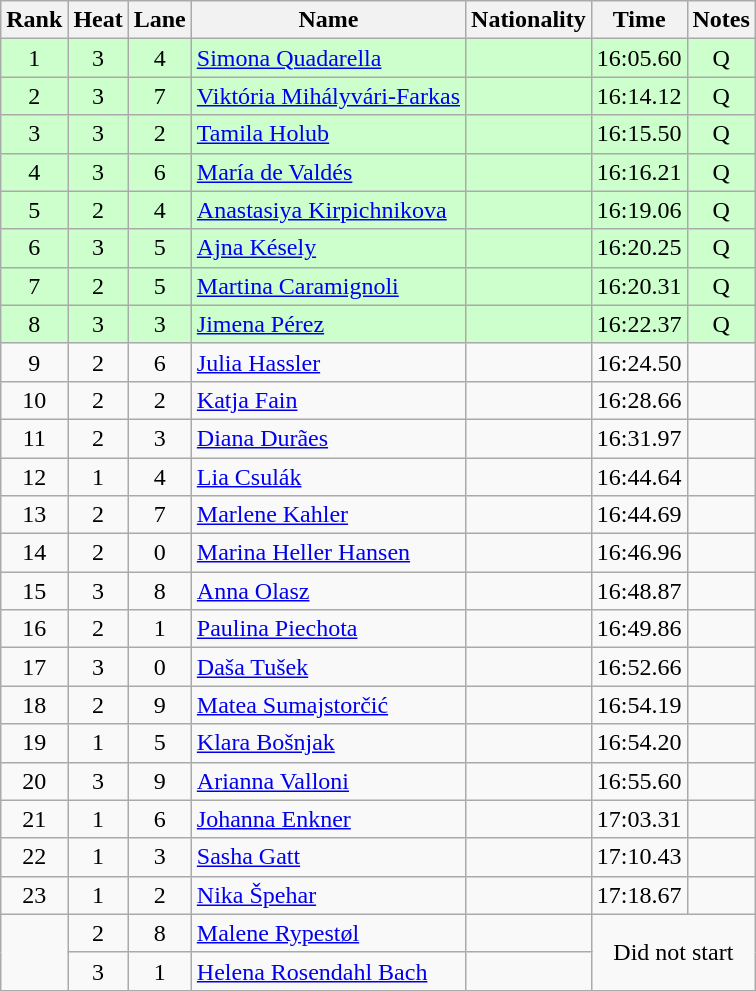<table class="wikitable sortable" style="text-align:center">
<tr>
<th>Rank</th>
<th>Heat</th>
<th>Lane</th>
<th>Name</th>
<th>Nationality</th>
<th>Time</th>
<th>Notes</th>
</tr>
<tr bgcolor=ccffcc>
<td>1</td>
<td>3</td>
<td>4</td>
<td align=left><a href='#'>Simona Quadarella</a></td>
<td align=left></td>
<td>16:05.60</td>
<td>Q</td>
</tr>
<tr bgcolor=ccffcc>
<td>2</td>
<td>3</td>
<td>7</td>
<td align=left><a href='#'>Viktória Mihályvári-Farkas</a></td>
<td align=left></td>
<td>16:14.12</td>
<td>Q</td>
</tr>
<tr bgcolor=ccffcc>
<td>3</td>
<td>3</td>
<td>2</td>
<td align=left><a href='#'>Tamila Holub</a></td>
<td align=left></td>
<td>16:15.50</td>
<td>Q</td>
</tr>
<tr bgcolor=ccffcc>
<td>4</td>
<td>3</td>
<td>6</td>
<td align=left><a href='#'>María de Valdés</a></td>
<td align=left></td>
<td>16:16.21</td>
<td>Q</td>
</tr>
<tr bgcolor=ccffcc>
<td>5</td>
<td>2</td>
<td>4</td>
<td align=left><a href='#'>Anastasiya Kirpichnikova</a></td>
<td align=left></td>
<td>16:19.06</td>
<td>Q</td>
</tr>
<tr bgcolor=ccffcc>
<td>6</td>
<td>3</td>
<td>5</td>
<td align=left><a href='#'>Ajna Késely</a></td>
<td align=left></td>
<td>16:20.25</td>
<td>Q</td>
</tr>
<tr bgcolor=ccffcc>
<td>7</td>
<td>2</td>
<td>5</td>
<td align=left><a href='#'>Martina Caramignoli</a></td>
<td align=left></td>
<td>16:20.31</td>
<td>Q</td>
</tr>
<tr bgcolor=ccffcc>
<td>8</td>
<td>3</td>
<td>3</td>
<td align=left><a href='#'>Jimena Pérez</a></td>
<td align=left></td>
<td>16:22.37</td>
<td>Q</td>
</tr>
<tr>
<td>9</td>
<td>2</td>
<td>6</td>
<td align=left><a href='#'>Julia Hassler</a></td>
<td align=left></td>
<td>16:24.50</td>
<td></td>
</tr>
<tr>
<td>10</td>
<td>2</td>
<td>2</td>
<td align=left><a href='#'>Katja Fain</a></td>
<td align=left></td>
<td>16:28.66</td>
<td></td>
</tr>
<tr>
<td>11</td>
<td>2</td>
<td>3</td>
<td align=left><a href='#'>Diana Durães</a></td>
<td align=left></td>
<td>16:31.97</td>
<td></td>
</tr>
<tr>
<td>12</td>
<td>1</td>
<td>4</td>
<td align=left><a href='#'>Lia Csulák</a></td>
<td align=left></td>
<td>16:44.64</td>
<td></td>
</tr>
<tr>
<td>13</td>
<td>2</td>
<td>7</td>
<td align=left><a href='#'>Marlene Kahler</a></td>
<td align=left></td>
<td>16:44.69</td>
<td></td>
</tr>
<tr>
<td>14</td>
<td>2</td>
<td>0</td>
<td align=left><a href='#'>Marina Heller Hansen</a></td>
<td align=left></td>
<td>16:46.96</td>
<td></td>
</tr>
<tr>
<td>15</td>
<td>3</td>
<td>8</td>
<td align=left><a href='#'>Anna Olasz</a></td>
<td align=left></td>
<td>16:48.87</td>
<td></td>
</tr>
<tr>
<td>16</td>
<td>2</td>
<td>1</td>
<td align=left><a href='#'>Paulina Piechota</a></td>
<td align=left></td>
<td>16:49.86</td>
<td></td>
</tr>
<tr>
<td>17</td>
<td>3</td>
<td>0</td>
<td align=left><a href='#'>Daša Tušek</a></td>
<td align=left></td>
<td>16:52.66</td>
<td></td>
</tr>
<tr>
<td>18</td>
<td>2</td>
<td>9</td>
<td align=left><a href='#'>Matea Sumajstorčić</a></td>
<td align=left></td>
<td>16:54.19</td>
<td></td>
</tr>
<tr>
<td>19</td>
<td>1</td>
<td>5</td>
<td align=left><a href='#'>Klara Bošnjak</a></td>
<td align=left></td>
<td>16:54.20</td>
<td></td>
</tr>
<tr>
<td>20</td>
<td>3</td>
<td>9</td>
<td align=left><a href='#'>Arianna Valloni</a></td>
<td align=left></td>
<td>16:55.60</td>
<td></td>
</tr>
<tr>
<td>21</td>
<td>1</td>
<td>6</td>
<td align=left><a href='#'>Johanna Enkner</a></td>
<td align=left></td>
<td>17:03.31</td>
<td></td>
</tr>
<tr>
<td>22</td>
<td>1</td>
<td>3</td>
<td align=left><a href='#'>Sasha Gatt</a></td>
<td align=left></td>
<td>17:10.43</td>
<td></td>
</tr>
<tr>
<td>23</td>
<td>1</td>
<td>2</td>
<td align=left><a href='#'>Nika Špehar</a></td>
<td align=left></td>
<td>17:18.67</td>
<td></td>
</tr>
<tr>
<td rowspan=2></td>
<td>2</td>
<td>8</td>
<td align=left><a href='#'>Malene Rypestøl</a></td>
<td align=left></td>
<td colspan=2 rowspan=2>Did not start</td>
</tr>
<tr>
<td>3</td>
<td>1</td>
<td align=left><a href='#'>Helena Rosendahl Bach</a></td>
<td align=left></td>
</tr>
</table>
